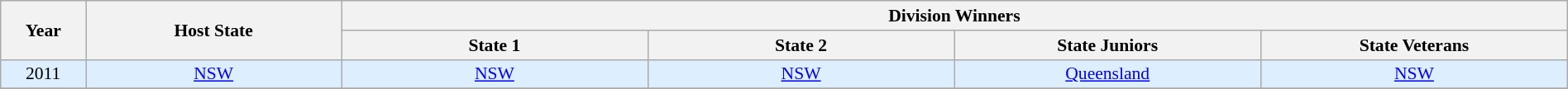<table class="wikitable" style="font-size:90%; width: 100%; text-align: center;">
<tr>
<th rowspan=2 width=5%>Year</th>
<th rowspan=2 width=15%>Host State</th>
<th colspan=4>Division Winners</th>
</tr>
<tr>
<th width=18%>State 1</th>
<th width=18%>State 2</th>
<th width=18%>State Juniors</th>
<th width=18%>State Veterans</th>
</tr>
<tr style="background:#def">
<td>2011<br></td>
<td><a href='#'>NSW</a></td>
<td><a href='#'>NSW</a></td>
<td><a href='#'>NSW</a></td>
<td><a href='#'>Queensland</a></td>
<td><a href='#'>NSW</a></td>
</tr>
<tr>
</tr>
</table>
